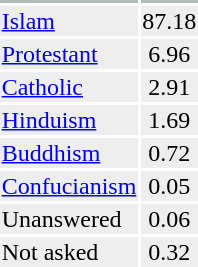<table class="toccolours sortable" style="margin:1em auto; padding:0.5em;">
<tr bgcolor="#B2BEB5">
<th style="background:#B2BEB5; color:black"></th>
<th style="background:#B2BEB5; color:black"></th>
</tr>
<tr align=center style="background:#eeeeee;">
<td align=left><a href='#'>Islam</a></td>
<td align=center>87.18</td>
</tr>
<tr align=center style="background:#eeeeee;">
<td align=left><a href='#'>Protestant</a></td>
<td align=center>6.96</td>
</tr>
<tr align=center style="background:#eeeeee;">
<td align=left><a href='#'>Catholic</a></td>
<td align=center>2.91</td>
</tr>
<tr align=center style="background:#eeeeee;">
<td align=left><a href='#'>Hinduism</a></td>
<td align=center>1.69</td>
</tr>
<tr align=center style="background:#eeeeee;">
<td align=left><a href='#'>Buddhism</a></td>
<td align=center>0.72</td>
</tr>
<tr align=center style="background:#eeeeee;">
<td align=left><a href='#'>Confucianism</a></td>
<td align=center>0.05</td>
</tr>
<tr align=center style="background:#eeeeee;">
<td align=left>Unanswered</td>
<td align=center>0.06</td>
</tr>
<tr align=center style="background:#eeeeee;">
<td align=left>Not asked</td>
<td align=center>0.32</td>
</tr>
</table>
